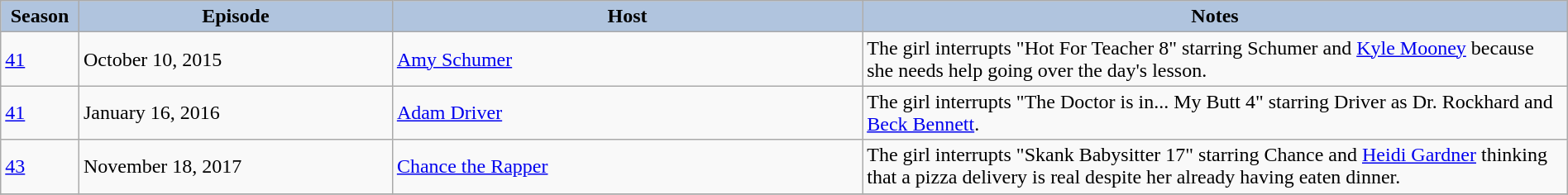<table class="wikitable" style="width:100%;">
<tr>
<th style="background:#B0C4DE;" width="5%">Season</th>
<th style="background:#B0C4DE;" width="20%">Episode</th>
<th style="background:#B0C4DE;" width="30%">Host</th>
<th style="background:#B0C4DE;" width="45%">Notes</th>
</tr>
<tr>
<td><a href='#'>41</a></td>
<td>October 10, 2015</td>
<td><a href='#'>Amy Schumer</a></td>
<td>The girl interrupts "Hot For Teacher 8" starring Schumer and <a href='#'>Kyle Mooney</a> because she needs help going over the day's lesson. </td>
</tr>
<tr>
<td><a href='#'>41</a></td>
<td>January 16, 2016</td>
<td><a href='#'>Adam Driver</a></td>
<td>The girl interrupts "The Doctor is in... My Butt 4" starring Driver as Dr. Rockhard and <a href='#'>Beck Bennett</a>. </td>
</tr>
<tr>
<td><a href='#'>43</a></td>
<td>November 18, 2017</td>
<td><a href='#'>Chance the Rapper</a></td>
<td>The girl interrupts "Skank Babysitter 17" starring Chance and <a href='#'>Heidi Gardner</a> thinking that a pizza delivery is real despite her already having eaten dinner. </td>
</tr>
<tr>
</tr>
</table>
